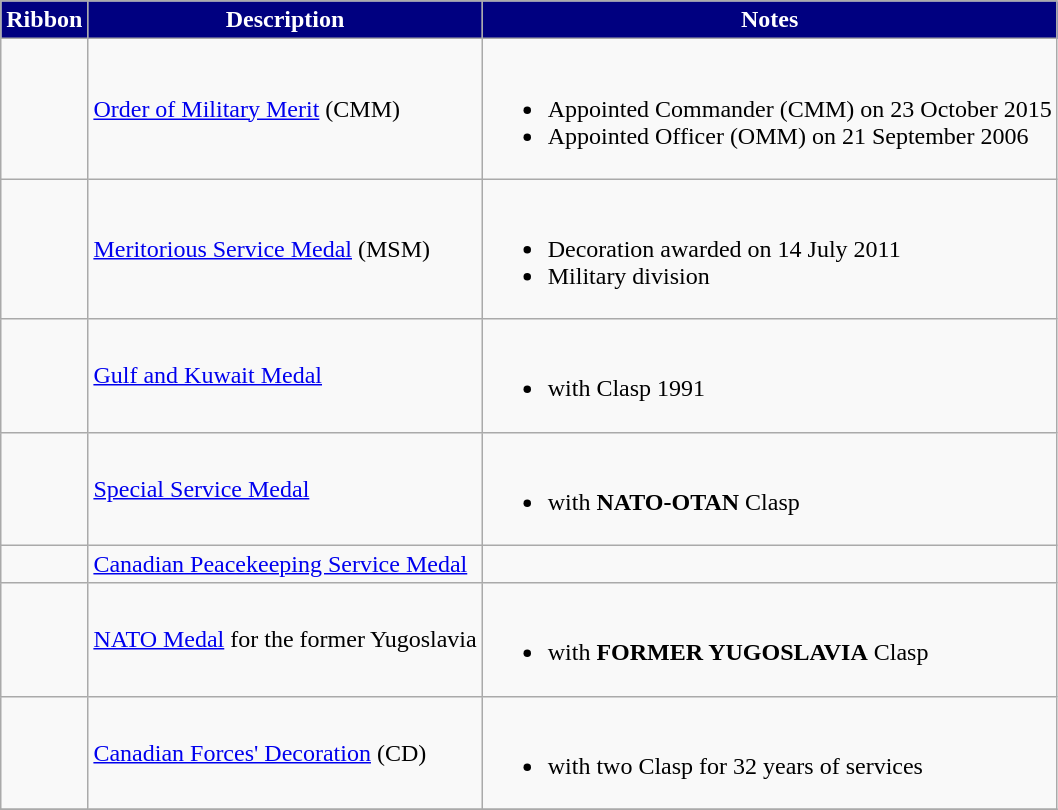<table class="wikitable">
<tr style="background:Navy;color:White" align="center">
<td><strong>Ribbon</strong></td>
<td><strong>Description</strong></td>
<td><strong>Notes</strong></td>
</tr>
<tr>
<td></td>
<td><a href='#'>Order of Military Merit</a> (CMM)</td>
<td><br><ul><li>Appointed Commander (CMM) on 23 October 2015</li><li>Appointed Officer (OMM) on 21 September 2006</li></ul></td>
</tr>
<tr>
<td></td>
<td><a href='#'>Meritorious Service Medal</a> (MSM)</td>
<td><br><ul><li>Decoration awarded on 14 July 2011</li><li>Military division</li></ul></td>
</tr>
<tr>
<td><span></span></td>
<td><a href='#'>Gulf and Kuwait Medal</a></td>
<td><br><ul><li>with Clasp 1991</li></ul></td>
</tr>
<tr>
<td></td>
<td><a href='#'>Special Service Medal</a></td>
<td><br><ul><li>with <strong>NATO-OTAN</strong> Clasp</li></ul></td>
</tr>
<tr>
<td></td>
<td><a href='#'>Canadian Peacekeeping Service Medal</a></td>
<td></td>
</tr>
<tr>
<td></td>
<td><a href='#'>NATO Medal</a> for the former Yugoslavia</td>
<td><br><ul><li>with <strong>FORMER YUGOSLAVIA</strong> Clasp</li></ul></td>
</tr>
<tr>
<td></td>
<td><a href='#'>Canadian Forces' Decoration</a> (CD)</td>
<td><br><ul><li>with two Clasp for 32 years of services</li></ul></td>
</tr>
<tr>
</tr>
</table>
